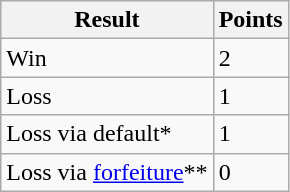<table class=wikitable>
<tr>
<th>Result</th>
<th>Points</th>
</tr>
<tr>
<td>Win</td>
<td>2</td>
</tr>
<tr>
<td>Loss</td>
<td>1</td>
</tr>
<tr>
<td>Loss via default*</td>
<td>1</td>
</tr>
<tr>
<td>Loss via <a href='#'>forfeiture</a>**</td>
<td>0</td>
</tr>
</table>
